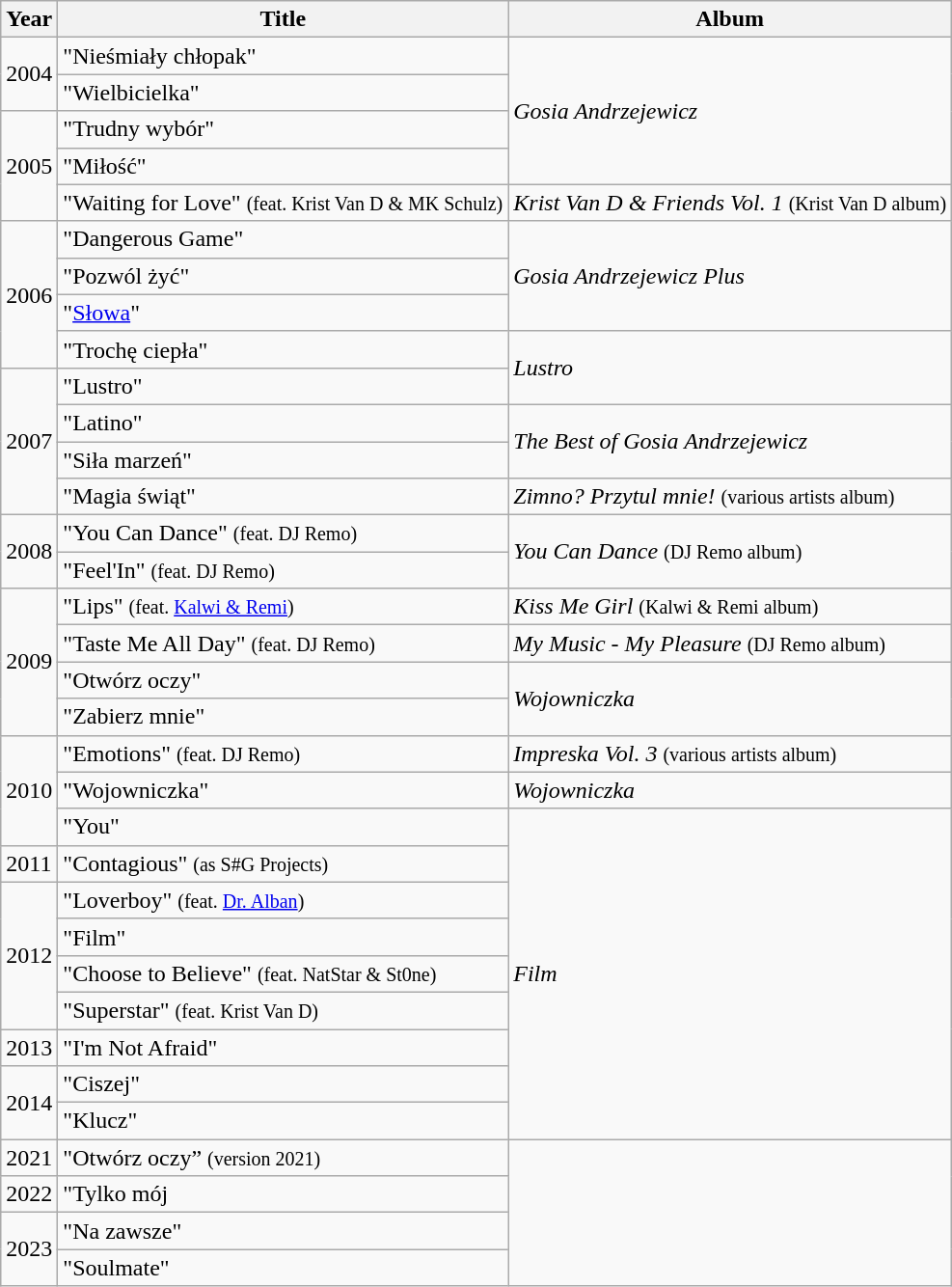<table class=wikitable>
<tr>
<th>Year</th>
<th>Title</th>
<th>Album</th>
</tr>
<tr>
<td rowspan=2>2004</td>
<td align=left>"Nieśmiały chłopak"</td>
<td rowspan=4><em>Gosia Andrzejewicz</em></td>
</tr>
<tr>
<td align=left>"Wielbicielka"</td>
</tr>
<tr>
<td rowspan=3>2005</td>
<td align=left>"Trudny wybór"</td>
</tr>
<tr>
<td align=left>"Miłość"</td>
</tr>
<tr>
<td align=left>"Waiting for Love" <small>(feat. Krist Van D & MK Schulz)</small></td>
<td><em>Krist Van D & Friends Vol. 1</em> <small>(Krist Van D album)</small></td>
</tr>
<tr>
<td rowspan=4>2006</td>
<td align=left>"Dangerous Game"</td>
<td rowspan=3><em>Gosia Andrzejewicz Plus</em></td>
</tr>
<tr>
<td align=left>"Pozwól żyć"</td>
</tr>
<tr>
<td align=left>"<a href='#'>Słowa</a>"</td>
</tr>
<tr>
<td align=left>"Trochę ciepła"</td>
<td rowspan=2><em>Lustro</em></td>
</tr>
<tr>
<td rowspan=4>2007</td>
<td align=left>"Lustro"</td>
</tr>
<tr>
<td align=left>"Latino"</td>
<td rowspan=2><em>The Best of Gosia Andrzejewicz</em></td>
</tr>
<tr>
<td align=left>"Siła marzeń"</td>
</tr>
<tr>
<td align=left>"Magia świąt"</td>
<td><em>Zimno? Przytul mnie!</em> <small>(various artists album)</small></td>
</tr>
<tr>
<td rowspan=2>2008</td>
<td align=left>"You Can Dance" <small>(feat. DJ Remo)</small></td>
<td rowspan=2><em>You Can Dance</em> <small>(DJ Remo album)</small></td>
</tr>
<tr>
<td align=left>"Feel'In" <small>(feat. DJ Remo)</small></td>
</tr>
<tr>
<td rowspan=4>2009</td>
<td align=left>"Lips" <small>(feat. <a href='#'>Kalwi & Remi</a>)</small></td>
<td><em>Kiss Me Girl</em> <small>(Kalwi & Remi album)</small></td>
</tr>
<tr>
<td align=left>"Taste Me All Day" <small>(feat. DJ Remo)</small></td>
<td><em>My Music - My Pleasure</em> <small>(DJ Remo album)</small></td>
</tr>
<tr>
<td align=left>"Otwórz oczy"</td>
<td rowspan=2><em>Wojowniczka</em></td>
</tr>
<tr>
<td align=left>"Zabierz mnie"</td>
</tr>
<tr>
<td rowspan=3>2010</td>
<td align=left>"Emotions" <small>(feat. DJ Remo)</small></td>
<td align=left><em>Impreska Vol. 3</em> <small>(various artists album)</small></td>
</tr>
<tr>
<td align=left>"Wojowniczka"</td>
<td><em>Wojowniczka</em></td>
</tr>
<tr>
<td align=left>"You"</td>
<td align=left rowspan="9"><em>Film</em></td>
</tr>
<tr>
<td>2011</td>
<td align=left>"Contagious" <small>(as S#G Projects)</small></td>
</tr>
<tr>
<td rowspan=4>2012</td>
<td align=left>"Loverboy" <small>(feat. <a href='#'>Dr. Alban</a>)</small></td>
</tr>
<tr>
<td align=left>"Film"</td>
</tr>
<tr>
<td align=left>"Choose to Believe" <small>(feat. NatStar & St0ne)</small></td>
</tr>
<tr>
<td align=left>"Superstar" <small>(feat. Krist Van D)</small></td>
</tr>
<tr>
<td>2013</td>
<td align=left>"I'm Not Afraid"</td>
</tr>
<tr>
<td rowspan="2">2014</td>
<td align=left>"Ciszej"</td>
</tr>
<tr>
<td align=left>"Klucz"</td>
</tr>
<tr>
<td>2021</td>
<td>"Otwórz oczy” <small>(version 2021)</small></td>
<td rowspan="4"></td>
</tr>
<tr>
<td>2022</td>
<td>"Tylko mój</td>
</tr>
<tr>
<td rowspan="2">2023</td>
<td>"Na zawsze"</td>
</tr>
<tr>
<td>"Soulmate"</td>
</tr>
</table>
